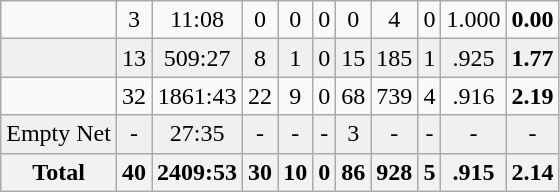<table class="wikitable sortable">
<tr align="center" bgcolor="">
<td></td>
<td>3</td>
<td>11:08</td>
<td>0</td>
<td>0</td>
<td>0</td>
<td>0</td>
<td>4</td>
<td>0</td>
<td>1.000</td>
<td><strong>0.00</strong></td>
</tr>
<tr align="center" bgcolor="f0f0f0">
<td></td>
<td>13</td>
<td>509:27</td>
<td>8</td>
<td>1</td>
<td>0</td>
<td>15</td>
<td>185</td>
<td>1</td>
<td>.925</td>
<td><strong>1.77</strong></td>
</tr>
<tr align="center" bgcolor="">
<td></td>
<td>32</td>
<td>1861:43</td>
<td>22</td>
<td>9</td>
<td>0</td>
<td>68</td>
<td>739</td>
<td>4</td>
<td>.916</td>
<td><strong>2.19</strong></td>
</tr>
<tr align="center" bgcolor="f0f0f0">
<td>Empty Net</td>
<td>-</td>
<td>27:35</td>
<td>-</td>
<td>-</td>
<td>-</td>
<td>3</td>
<td>-</td>
<td>-</td>
<td>-</td>
<td>-</td>
</tr>
<tr>
<th>Total</th>
<th>40</th>
<th>2409:53</th>
<th>30</th>
<th>10</th>
<th>0</th>
<th>86</th>
<th>928</th>
<th>5</th>
<th>.915</th>
<th>2.14</th>
</tr>
</table>
